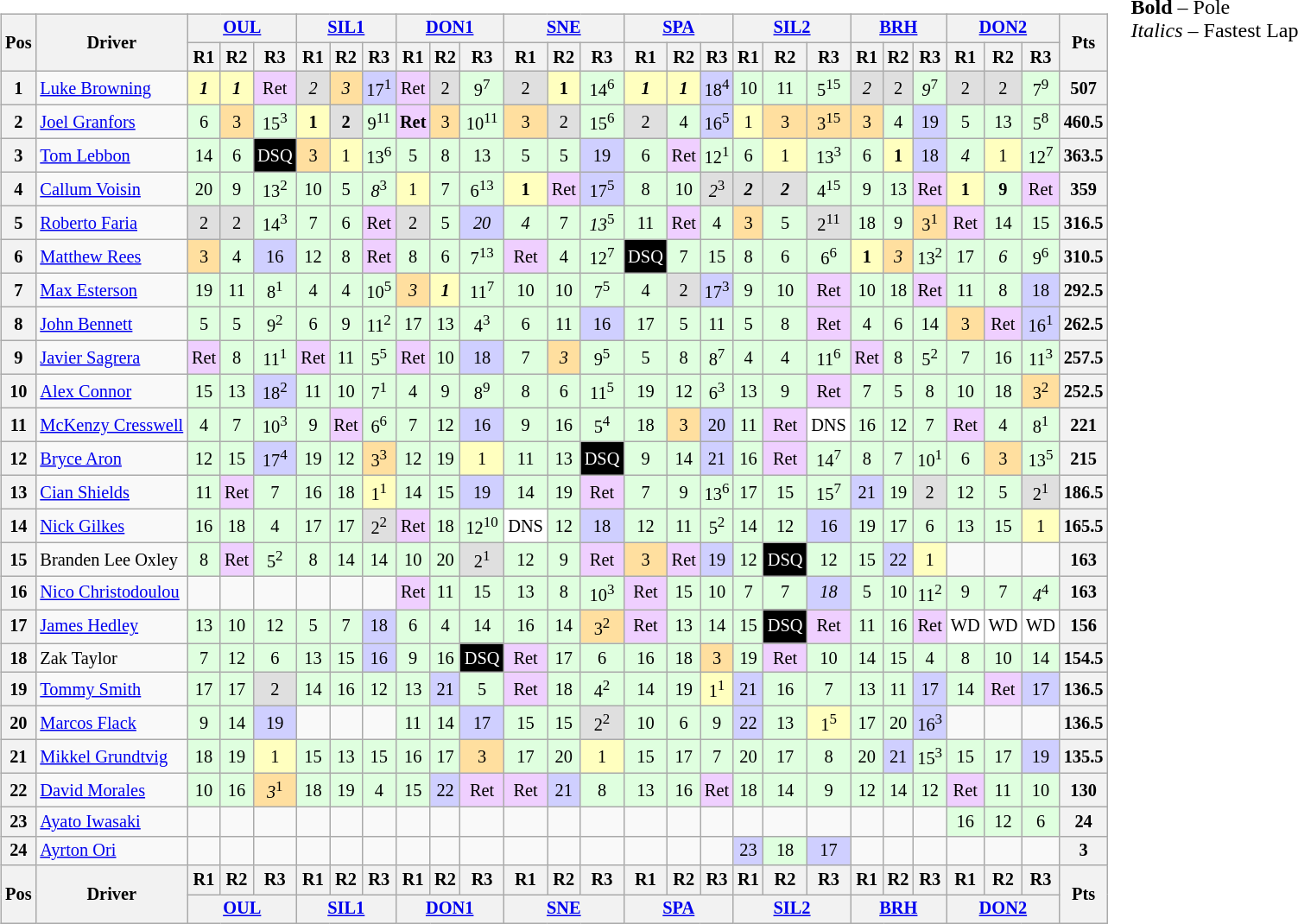<table>
<tr>
<td><br><table class="wikitable" style="font-size: 85%; text-align: center;">
<tr>
<th rowspan="2" valign="middle">Pos</th>
<th rowspan="2" valign="middle">Driver</th>
<th colspan="3"><a href='#'>OUL</a></th>
<th colspan="3"><a href='#'>SIL1</a></th>
<th colspan="3"><a href='#'>DON1</a></th>
<th colspan="3"><a href='#'>SNE</a></th>
<th colspan="3"><a href='#'>SPA</a></th>
<th colspan="3"><a href='#'>SIL2</a></th>
<th colspan="3"><a href='#'>BRH</a></th>
<th colspan="3"><a href='#'>DON2</a></th>
<th rowspan="2" valign="middle">Pts</th>
</tr>
<tr>
<th>R1</th>
<th>R2</th>
<th>R3</th>
<th>R1</th>
<th>R2</th>
<th>R3</th>
<th>R1</th>
<th>R2</th>
<th>R3</th>
<th>R1</th>
<th>R2</th>
<th>R3</th>
<th>R1</th>
<th>R2</th>
<th>R3</th>
<th>R1</th>
<th>R2</th>
<th>R3</th>
<th>R1</th>
<th>R2</th>
<th>R3</th>
<th>R1</th>
<th>R2</th>
<th>R3</th>
</tr>
<tr>
<th>1</th>
<td align="left"> <a href='#'>Luke Browning</a></td>
<td bgcolor="#ffffbf"><strong><em>1</em></strong></td>
<td bgcolor="#ffffbf"><strong><em>1</em></strong></td>
<td bgcolor="#efcfff">Ret</td>
<td bgcolor="#dfdfdf"><em>2</em></td>
<td bgcolor="#ffdf9f"><em>3</em></td>
<td bgcolor="#cfcfff">17<sup>1</sup></td>
<td bgcolor="#efcfff">Ret</td>
<td bgcolor="#dfdfdf">2</td>
<td bgcolor="#dfffdf">9<sup>7</sup></td>
<td bgcolor="#dfdfdf">2</td>
<td bgcolor="#ffffbf"><strong>1</strong></td>
<td bgcolor="#dfffdf">14<sup>6</sup></td>
<td bgcolor="#ffffbf"><strong><em>1</em></strong></td>
<td bgcolor="#ffffbf"><strong><em>1</em></strong></td>
<td bgcolor="#cfcfff">18<sup>4</sup></td>
<td bgcolor="#dfffdf">10</td>
<td bgcolor="#dfffdf">11</td>
<td bgcolor="#dfffdf">5<sup>15</sup></td>
<td bgcolor="#dfdfdf"><em>2</em></td>
<td bgcolor="#dfdfdf">2</td>
<td bgcolor="#dfffdf"><em>9</em><sup>7</sup></td>
<td bgcolor="#dfdfdf">2</td>
<td bgcolor="#dfdfdf">2</td>
<td bgcolor="#dfffdf">7<sup>9</sup></td>
<th>507</th>
</tr>
<tr>
<th>2</th>
<td align="left"> <a href='#'>Joel Granfors</a></td>
<td bgcolor="#dfffdf">6</td>
<td bgcolor="#ffdf9f">3</td>
<td bgcolor="#dfffdf">15<sup>3</sup></td>
<td bgcolor="#ffffbf"><strong>1</strong></td>
<td bgcolor="#dfdfdf"><strong>2</strong></td>
<td bgcolor="#dfffdf">9<sup>11</sup></td>
<td bgcolor="#efcfff"><strong>Ret</strong></td>
<td bgcolor="#ffdf9f">3</td>
<td bgcolor="#dfffdf">10<sup>11</sup></td>
<td bgcolor="#ffdf9f">3</td>
<td bgcolor="#dfdfdf">2</td>
<td bgcolor="#dfffdf">15<sup>6</sup></td>
<td bgcolor="#dfdfdf">2</td>
<td bgcolor="#dfffdf">4</td>
<td bgcolor="#cfcfff">16<sup>5</sup></td>
<td bgcolor="#ffffbf">1</td>
<td bgcolor="#ffdf9f">3</td>
<td bgcolor="#ffdf9f">3<sup>15</sup></td>
<td bgcolor="#ffdf9f">3</td>
<td bgcolor="#dfffdf">4</td>
<td bgcolor="#cfcfff">19</td>
<td bgcolor="#dfffdf">5</td>
<td bgcolor="#dfffdf">13</td>
<td bgcolor="#dfffdf">5<sup>8</sup></td>
<th>460.5</th>
</tr>
<tr>
<th>3</th>
<td align="left"> <a href='#'>Tom Lebbon</a></td>
<td bgcolor="#dfffdf">14</td>
<td bgcolor="#dfffdf">6</td>
<td style="background-color:#000000;color:white">DSQ</td>
<td bgcolor="#ffdf9f">3</td>
<td bgcolor="#ffffbf">1</td>
<td bgcolor="#dfffdf">13<sup>6</sup></td>
<td bgcolor="#dfffdf">5</td>
<td bgcolor="#dfffdf">8</td>
<td bgcolor="#dfffdf">13</td>
<td bgcolor="#dfffdf">5</td>
<td bgcolor="#dfffdf">5</td>
<td bgcolor="#cfcfff">19</td>
<td bgcolor="#dfffdf">6</td>
<td bgcolor="#efcfff">Ret</td>
<td bgcolor="#dfffdf">12<sup>1</sup></td>
<td bgcolor="#dfffdf">6</td>
<td bgcolor="#ffffbf">1</td>
<td bgcolor="#dfffdf">13<sup>3</sup></td>
<td bgcolor="#dfffdf">6</td>
<td bgcolor="#ffffbf"><strong>1</strong></td>
<td bgcolor="#cfcfff">18</td>
<td bgcolor="#dfffdf"><em>4</em></td>
<td bgcolor="#ffffbf">1</td>
<td bgcolor="#dfffdf">12<sup>7</sup></td>
<th>363.5</th>
</tr>
<tr>
<th>4</th>
<td align="left"> <a href='#'>Callum Voisin</a></td>
<td bgcolor="#dfffdf">20</td>
<td bgcolor="#dfffdf">9</td>
<td bgcolor="#dfffdf">13<sup>2</sup></td>
<td bgcolor="#dfffdf">10</td>
<td bgcolor="#dfffdf">5</td>
<td bgcolor="#dfffdf"><em>8</em><sup>3</sup></td>
<td bgcolor="#ffffbf">1</td>
<td bgcolor="#dfffdf">7</td>
<td bgcolor="#dfffdf">6<sup>13</sup></td>
<td bgcolor="#ffffbf"><strong>1</strong></td>
<td bgcolor="#efcfff">Ret</td>
<td bgcolor="#cfcfff">17<sup>5</sup></td>
<td bgcolor="#dfffdf">8</td>
<td bgcolor="#dfffdf">10</td>
<td bgcolor="#dfdfdf"><em>2</em><sup>3</sup></td>
<td bgcolor="#dfdfdf"><strong><em>2</em></strong></td>
<td bgcolor="#dfdfdf"><strong><em>2</em></strong></td>
<td bgcolor="#dfffdf">4<sup>15</sup></td>
<td bgcolor="#dfffdf">9</td>
<td bgcolor="#dfffdf">13</td>
<td bgcolor="#efcfff">Ret</td>
<td bgcolor="#ffffbf"><strong>1</strong></td>
<td bgcolor="#dfffdf"><strong>9</strong></td>
<td bgcolor="#efcfff">Ret</td>
<th>359</th>
</tr>
<tr>
<th>5</th>
<td align="left"> <a href='#'>Roberto Faria</a></td>
<td bgcolor="#dfdfdf">2</td>
<td bgcolor="#dfdfdf">2</td>
<td bgcolor="#dfffdf">14<sup>3</sup></td>
<td bgcolor="#dfffdf">7</td>
<td bgcolor="#dfffdf">6</td>
<td bgcolor="#efcfff">Ret</td>
<td bgcolor="#dfdfdf">2</td>
<td bgcolor="#dfffdf">5</td>
<td bgcolor="#cfcfff"><em>20</em></td>
<td bgcolor="#dfffdf"><em>4</em></td>
<td bgcolor="#dfffdf">7</td>
<td bgcolor="#dfffdf"><em>13</em><sup>5</sup></td>
<td bgcolor="#dfffdf">11</td>
<td bgcolor="#efcfff">Ret</td>
<td bgcolor="#dfffdf">4</td>
<td bgcolor="#ffdf9f">3</td>
<td bgcolor="#dfffdf">5</td>
<td bgcolor="#dfdfdf">2<sup>11</sup></td>
<td bgcolor="#dfffdf">18</td>
<td bgcolor="#dfffdf">9</td>
<td bgcolor="#ffdf9f">3<sup>1</sup></td>
<td bgcolor="#efcfff">Ret</td>
<td bgcolor="#dfffdf">14</td>
<td bgcolor="#dfffdf">15</td>
<th>316.5</th>
</tr>
<tr>
<th>6</th>
<td align="left"> <a href='#'>Matthew Rees</a></td>
<td bgcolor="#ffdf9f">3</td>
<td bgcolor="#dfffdf">4</td>
<td bgcolor="#cfcfff">16</td>
<td bgcolor="#dfffdf">12</td>
<td bgcolor="#dfffdf">8</td>
<td bgcolor="#efcfff">Ret</td>
<td bgcolor="#dfffdf">8</td>
<td bgcolor="#dfffdf">6</td>
<td bgcolor="#dfffdf">7<sup>13</sup></td>
<td bgcolor="#efcfff">Ret</td>
<td bgcolor="#dfffdf">4</td>
<td bgcolor="#dfffdf">12<sup>7</sup></td>
<td style="background-color:#000000;color:white">DSQ</td>
<td bgcolor="#dfffdf">7</td>
<td bgcolor="#dfffdf">15</td>
<td bgcolor="#dfffdf">8</td>
<td bgcolor="#dfffdf">6</td>
<td bgcolor="#dfffdf">6<sup>6</sup></td>
<td bgcolor="#ffffbf"><strong>1</strong></td>
<td bgcolor="#ffdf9f"><em>3</em></td>
<td bgcolor="#dfffdf">13<sup>2</sup></td>
<td bgcolor="#dfffdf">17</td>
<td bgcolor="#dfffdf"><em>6</em></td>
<td bgcolor="#dfffdf">9<sup>6</sup></td>
<th>310.5</th>
</tr>
<tr>
<th>7</th>
<td align="left"> <a href='#'>Max Esterson</a></td>
<td bgcolor="#dfffdf">19</td>
<td bgcolor="#dfffdf">11</td>
<td bgcolor="#dfffdf">8<sup>1</sup></td>
<td bgcolor="#dfffdf">4</td>
<td bgcolor="#dfffdf">4</td>
<td bgcolor="#dfffdf">10<sup>5</sup></td>
<td bgcolor="#ffdf9f"><em>3</em></td>
<td bgcolor="#ffffbf"><strong><em>1</em></strong></td>
<td bgcolor="#dfffdf">11<sup>7</sup></td>
<td bgcolor="#dfffdf">10</td>
<td bgcolor="#dfffdf">10</td>
<td bgcolor="#dfffdf">7<sup>5</sup></td>
<td bgcolor="#dfffdf">4</td>
<td bgcolor="#dfdfdf">2</td>
<td bgcolor="#cfcfff">17<sup>3</sup></td>
<td bgcolor="#dfffdf">9</td>
<td bgcolor="#dfffdf">10</td>
<td bgcolor="#efcfff">Ret</td>
<td bgcolor="#dfffdf">10</td>
<td bgcolor="#dfffdf">18</td>
<td bgcolor="#efcfff">Ret</td>
<td bgcolor="#dfffdf">11</td>
<td bgcolor="#dfffdf">8</td>
<td bgcolor="#cfcfff">18</td>
<th>292.5</th>
</tr>
<tr>
<th>8</th>
<td align="left"> <a href='#'>John Bennett</a></td>
<td bgcolor="#dfffdf">5</td>
<td bgcolor="#dfffdf">5</td>
<td bgcolor="#dfffdf">9<sup>2</sup></td>
<td bgcolor="#dfffdf">6</td>
<td bgcolor="#dfffdf">9</td>
<td bgcolor="#dfffdf">11<sup>2</sup></td>
<td bgcolor="#dfffdf">17</td>
<td bgcolor="#dfffdf">13</td>
<td bgcolor="#dfffdf">4<sup>3</sup></td>
<td bgcolor="#dfffdf">6</td>
<td bgcolor="#dfffdf">11</td>
<td bgcolor="#cfcfff">16</td>
<td bgcolor="#dfffdf">17</td>
<td bgcolor="#dfffdf">5</td>
<td bgcolor="#dfffdf">11</td>
<td bgcolor="#dfffdf">5</td>
<td bgcolor="#dfffdf">8</td>
<td bgcolor="#efcfff">Ret</td>
<td bgcolor="#dfffdf">4</td>
<td bgcolor="#dfffdf">6</td>
<td bgcolor="#dfffdf">14</td>
<td bgcolor="#ffdf9f">3</td>
<td bgcolor="#efcfff">Ret</td>
<td bgcolor="#cfcfff">16<sup>1</sup></td>
<th>262.5</th>
</tr>
<tr>
<th>9</th>
<td align="left"> <a href='#'>Javier Sagrera</a></td>
<td bgcolor="#efcfff">Ret</td>
<td bgcolor="#dfffdf">8</td>
<td bgcolor="#dfffdf">11<sup>1</sup></td>
<td bgcolor="#efcfff">Ret</td>
<td bgcolor="#dfffdf">11</td>
<td bgcolor="#dfffdf">5<sup>5</sup></td>
<td bgcolor="#efcfff">Ret</td>
<td bgcolor="#dfffdf">10</td>
<td bgcolor="#cfcfff">18</td>
<td bgcolor="#dfffdf">7</td>
<td bgcolor="#ffdf9f"><em>3</em></td>
<td bgcolor="#dfffdf">9<sup>5</sup></td>
<td bgcolor="#dfffdf">5</td>
<td bgcolor="#dfffdf">8</td>
<td bgcolor="#dfffdf">8<sup>7</sup></td>
<td bgcolor="#dfffdf">4</td>
<td bgcolor="#dfffdf">4</td>
<td bgcolor="#dfffdf">11<sup>6</sup></td>
<td bgcolor="#efcfff">Ret</td>
<td bgcolor="#dfffdf">8</td>
<td bgcolor="#dfffdf">5<sup>2</sup></td>
<td bgcolor="#dfffdf">7</td>
<td bgcolor="#dfffdf">16</td>
<td bgcolor="#dfffdf">11<sup>3</sup></td>
<th>257.5</th>
</tr>
<tr>
<th>10</th>
<td align="left"> <a href='#'>Alex Connor</a></td>
<td bgcolor="#dfffdf">15</td>
<td bgcolor="#dfffdf">13</td>
<td bgcolor="#cfcfff">18<sup>2</sup></td>
<td bgcolor="#dfffdf">11</td>
<td bgcolor="#dfffdf">10</td>
<td bgcolor="#dfffdf">7<sup>1</sup></td>
<td bgcolor="#dfffdf">4</td>
<td bgcolor="#dfffdf">9</td>
<td bgcolor="#dfffdf">8<sup>9</sup></td>
<td bgcolor="#dfffdf">8</td>
<td bgcolor="#dfffdf">6</td>
<td bgcolor="#dfffdf">11<sup>5</sup></td>
<td bgcolor="#dfffdf">19</td>
<td bgcolor="#dfffdf">12</td>
<td bgcolor="#dfffdf">6<sup>3</sup></td>
<td bgcolor="#dfffdf">13</td>
<td bgcolor="#dfffdf">9</td>
<td bgcolor="#efcfff">Ret</td>
<td bgcolor="#dfffdf">7</td>
<td bgcolor="#dfffdf">5</td>
<td bgcolor="#dfffdf">8</td>
<td bgcolor="#dfffdf">10</td>
<td bgcolor="#dfffdf">18</td>
<td bgcolor="#ffdf9f">3<sup>2</sup></td>
<th>252.5</th>
</tr>
<tr>
<th>11</th>
<td nowrap="" align="left"> <a href='#'>McKenzy Cresswell</a></td>
<td bgcolor="#dfffdf">4</td>
<td bgcolor="#dfffdf">7</td>
<td bgcolor="#dfffdf">10<sup>3</sup></td>
<td bgcolor="#dfffdf">9</td>
<td bgcolor="#efcfff">Ret</td>
<td bgcolor="#dfffdf">6<sup>6</sup></td>
<td bgcolor="#dfffdf">7</td>
<td bgcolor="#dfffdf">12</td>
<td bgcolor="#cfcfff">16</td>
<td bgcolor="#dfffdf">9</td>
<td bgcolor="#dfffdf">16</td>
<td bgcolor="#dfffdf">5<sup>4</sup></td>
<td bgcolor="#dfffdf">18</td>
<td bgcolor="#ffdf9f">3</td>
<td bgcolor="#cfcfff">20</td>
<td bgcolor="#dfffdf">11</td>
<td bgcolor="#efcfff">Ret</td>
<td bgcolor="#ffffff">DNS</td>
<td bgcolor="#dfffdf">16</td>
<td bgcolor="#dfffdf">12</td>
<td bgcolor="#dfffdf">7</td>
<td bgcolor="#efcfff">Ret</td>
<td bgcolor="#dfffdf">4</td>
<td bgcolor="#dfffdf">8<sup>1</sup></td>
<th>221</th>
</tr>
<tr>
<th>12</th>
<td align="left"> <a href='#'>Bryce Aron</a></td>
<td bgcolor="#dfffdf">12</td>
<td bgcolor="#dfffdf">15</td>
<td bgcolor="#cfcfff">17<sup>4</sup></td>
<td bgcolor="#dfffdf">19</td>
<td bgcolor="#dfffdf">12</td>
<td bgcolor="#ffdf9f">3<sup>3</sup></td>
<td bgcolor="#dfffdf">12</td>
<td bgcolor="#dfffdf">19</td>
<td bgcolor="#ffffbf">1</td>
<td bgcolor="#dfffdf">11</td>
<td bgcolor="#dfffdf">13</td>
<td style="background-color:#000000;color:white">DSQ</td>
<td bgcolor="#dfffdf">9</td>
<td bgcolor="#dfffdf">14</td>
<td bgcolor="#cfcfff">21</td>
<td bgcolor="#dfffdf">16</td>
<td bgcolor="#efcfff">Ret</td>
<td bgcolor="#dfffdf">14<sup>7</sup></td>
<td bgcolor="#dfffdf">8</td>
<td bgcolor="#dfffdf">7</td>
<td bgcolor="#dfffdf">10<sup>1</sup></td>
<td bgcolor="#dfffdf">6</td>
<td bgcolor="#ffdf9f">3</td>
<td bgcolor="#dfffdf">13<sup>5</sup></td>
<th>215</th>
</tr>
<tr>
<th>13</th>
<td align="left"> <a href='#'>Cian Shields</a></td>
<td bgcolor="#dfffdf">11</td>
<td bgcolor="#efcfff">Ret</td>
<td bgcolor="#dfffdf">7</td>
<td bgcolor="#dfffdf">16</td>
<td bgcolor="#dfffdf">18</td>
<td bgcolor="#ffffbf">1<sup>1</sup></td>
<td bgcolor="#dfffdf">14</td>
<td bgcolor="#dfffdf">15</td>
<td bgcolor="#cfcfff">19</td>
<td bgcolor="#dfffdf">14</td>
<td bgcolor="#dfffdf">19</td>
<td bgcolor="#efcfff">Ret</td>
<td bgcolor="#dfffdf">7</td>
<td bgcolor="#dfffdf">9</td>
<td bgcolor="#dfffdf">13<sup>6</sup></td>
<td bgcolor="#dfffdf">17</td>
<td bgcolor="#dfffdf">15</td>
<td bgcolor="#dfffdf">15<sup>7</sup></td>
<td bgcolor="#cfcfff">21</td>
<td bgcolor="#dfffdf">19</td>
<td bgcolor="#dfdfdf">2</td>
<td bgcolor="#dfffdf">12</td>
<td bgcolor="#dfffdf">5</td>
<td bgcolor="#dfdfdf">2<sup>1</sup></td>
<th>186.5</th>
</tr>
<tr>
<th>14</th>
<td align="left"> <a href='#'>Nick Gilkes</a></td>
<td bgcolor="#dfffdf">16</td>
<td bgcolor="#dfffdf">18</td>
<td bgcolor="#dfffdf">4</td>
<td bgcolor="#dfffdf">17</td>
<td bgcolor="#dfffdf">17</td>
<td bgcolor="#dfdfdf">2<sup>2</sup></td>
<td bgcolor="#efcfff">Ret</td>
<td bgcolor="#dfffdf">18</td>
<td bgcolor="#dfffdf">12<sup>10</sup></td>
<td bgcolor="#ffffff">DNS</td>
<td bgcolor="#dfffdf">12</td>
<td bgcolor="#cfcfff">18</td>
<td bgcolor="#dfffdf">12</td>
<td bgcolor="#dfffdf">11</td>
<td bgcolor="#dfffdf">5<sup>2</sup></td>
<td bgcolor="#dfffdf">14</td>
<td bgcolor="#dfffdf">12</td>
<td bgcolor="#cfcfff">16</td>
<td bgcolor="#dfffdf">19</td>
<td bgcolor="#dfffdf">17</td>
<td bgcolor="#dfffdf">6</td>
<td bgcolor="#dfffdf">13</td>
<td bgcolor="#dfffdf">15</td>
<td bgcolor="#ffffbf">1</td>
<th>165.5</th>
</tr>
<tr>
<th>15</th>
<td align="left"> Branden Lee Oxley</td>
<td bgcolor="#dfffdf">8</td>
<td bgcolor="#efcfff">Ret</td>
<td bgcolor="#dfffdf">5<sup>2</sup></td>
<td bgcolor="#dfffdf">8</td>
<td bgcolor="#dfffdf">14</td>
<td bgcolor="#dfffdf">14</td>
<td bgcolor="#dfffdf">10</td>
<td bgcolor="#dfffdf">20</td>
<td bgcolor="#dfdfdf">2<sup>1</sup></td>
<td bgcolor="#dfffdf">12</td>
<td bgcolor="#dfffdf">9</td>
<td bgcolor="#efcfff">Ret</td>
<td bgcolor="#ffdf9f">3</td>
<td bgcolor="#efcfff">Ret</td>
<td bgcolor="#cfcfff">19</td>
<td bgcolor="#dfffdf">12</td>
<td style="background-color:#000000;color:white">DSQ</td>
<td bgcolor="#dfffdf">12</td>
<td bgcolor="#dfffdf">15</td>
<td bgcolor="#cfcfff">22</td>
<td bgcolor="#ffffbf">1</td>
<td></td>
<td></td>
<td></td>
<th>163</th>
</tr>
<tr>
<th>16</th>
<td nowrap="" align="left"> <a href='#'>Nico Christodoulou</a></td>
<td></td>
<td></td>
<td></td>
<td></td>
<td></td>
<td></td>
<td bgcolor="#efcfff">Ret</td>
<td bgcolor="#dfffdf">11</td>
<td bgcolor="#dfffdf">15</td>
<td bgcolor="#dfffdf">13</td>
<td bgcolor="#dfffdf">8</td>
<td bgcolor="#dfffdf">10<sup>3</sup></td>
<td bgcolor="#efcfff">Ret</td>
<td bgcolor="#dfffdf">15</td>
<td bgcolor="#dfffdf">10</td>
<td bgcolor="#dfffdf">7</td>
<td bgcolor="#dfffdf">7</td>
<td bgcolor="#cfcfff"><em>18</em></td>
<td bgcolor="#dfffdf">5</td>
<td bgcolor="#dfffdf">10</td>
<td bgcolor="#dfffdf">11<sup>2</sup></td>
<td bgcolor="#dfffdf">9</td>
<td bgcolor="#dfffdf">7</td>
<td bgcolor="#dfffdf"><em>4</em><sup>4</sup></td>
<th>163</th>
</tr>
<tr>
<th>17</th>
<td align="left"> <a href='#'>James Hedley</a></td>
<td bgcolor="#dfffdf">13</td>
<td bgcolor="#dfffdf">10</td>
<td bgcolor="#dfffdf">12</td>
<td bgcolor="#dfffdf">5</td>
<td bgcolor="#dfffdf">7</td>
<td bgcolor="#cfcfff">18</td>
<td bgcolor="#dfffdf">6</td>
<td bgcolor="#dfffdf">4</td>
<td bgcolor="#dfffdf">14</td>
<td bgcolor="#dfffdf">16</td>
<td bgcolor="#dfffdf">14</td>
<td bgcolor="#ffdf9f">3<sup>2</sup></td>
<td bgcolor="#efcfff">Ret</td>
<td bgcolor="#dfffdf">13</td>
<td bgcolor="#dfffdf">14</td>
<td bgcolor="#dfffdf">15</td>
<td style="background-color:#000000;color:white">DSQ</td>
<td bgcolor="#efcfff">Ret</td>
<td bgcolor="#dfffdf">11</td>
<td bgcolor="#dfffdf">16</td>
<td bgcolor="#efcfff">Ret</td>
<td bgcolor="#ffffff">WD</td>
<td bgcolor="#ffffff">WD</td>
<td bgcolor="#ffffff">WD</td>
<th>156</th>
</tr>
<tr>
<th>18</th>
<td align="left"> Zak Taylor</td>
<td bgcolor="#dfffdf">7</td>
<td bgcolor="#dfffdf">12</td>
<td bgcolor="#dfffdf">6</td>
<td bgcolor="#dfffdf">13</td>
<td bgcolor="#dfffdf">15</td>
<td bgcolor="#cfcfff">16</td>
<td bgcolor="#dfffdf">9</td>
<td bgcolor="#dfffdf">16</td>
<td style="background-color:#000000;color:white">DSQ</td>
<td bgcolor="#efcfff">Ret</td>
<td bgcolor="#dfffdf">17</td>
<td bgcolor="#dfffdf">6</td>
<td bgcolor="#dfffdf">16</td>
<td bgcolor="#dfffdf">18</td>
<td bgcolor="#ffdf9f">3</td>
<td bgcolor="#dfffdf">19</td>
<td bgcolor="#efcfff">Ret</td>
<td bgcolor="#dfffdf">10</td>
<td bgcolor="#dfffdf">14</td>
<td bgcolor="#dfffdf">15</td>
<td bgcolor="#dfffdf">4</td>
<td bgcolor="#dfffdf">8</td>
<td bgcolor="#dfffdf">10</td>
<td bgcolor="#dfffdf">14</td>
<th>154.5</th>
</tr>
<tr>
<th>19</th>
<td align="left"> <a href='#'>Tommy Smith</a></td>
<td bgcolor="#dfffdf">17</td>
<td bgcolor="#dfffdf">17</td>
<td bgcolor="#dfdfdf">2</td>
<td bgcolor="#dfffdf">14</td>
<td bgcolor="#dfffdf">16</td>
<td bgcolor="#dfffdf">12</td>
<td bgcolor="#dfffdf">13</td>
<td bgcolor="#cfcfff">21</td>
<td bgcolor="#dfffdf">5</td>
<td bgcolor="#efcfff">Ret</td>
<td bgcolor="#dfffdf">18</td>
<td bgcolor="#dfffdf">4<sup>2</sup></td>
<td bgcolor="#dfffdf">14</td>
<td bgcolor="#dfffdf">19</td>
<td bgcolor="#ffffbf">1<sup>1</sup></td>
<td bgcolor="#cfcfff">21</td>
<td bgcolor="#dfffdf">16</td>
<td bgcolor="#dfffdf">7</td>
<td bgcolor="#dfffdf">13</td>
<td bgcolor="#dfffdf">11</td>
<td bgcolor="#cfcfff">17</td>
<td bgcolor="#dfffdf">14</td>
<td bgcolor="#efcfff">Ret</td>
<td bgcolor="#cfcfff">17</td>
<th>136.5</th>
</tr>
<tr>
<th>20</th>
<td align="left"> <a href='#'>Marcos Flack</a></td>
<td bgcolor="#dfffdf">9</td>
<td bgcolor="#dfffdf">14</td>
<td bgcolor="#cfcfff">19</td>
<td></td>
<td></td>
<td></td>
<td bgcolor="#dfffdf">11</td>
<td bgcolor="#dfffdf">14</td>
<td bgcolor="#cfcfff">17</td>
<td bgcolor="#dfffdf">15</td>
<td bgcolor="#dfffdf">15</td>
<td bgcolor="#dfdfdf">2<sup>2</sup></td>
<td bgcolor="#dfffdf">10</td>
<td bgcolor="#dfffdf">6</td>
<td bgcolor="#dfffdf">9</td>
<td bgcolor="#cfcfff">22</td>
<td bgcolor="#dfffdf">13</td>
<td bgcolor="#ffffbf">1<sup>5</sup></td>
<td bgcolor="#dfffdf">17</td>
<td bgcolor="#dfffdf">20</td>
<td bgcolor="#cfcfff">16<sup>3</sup></td>
<td></td>
<td></td>
<td></td>
<th>136.5</th>
</tr>
<tr>
<th>21</th>
<td align="left"> <a href='#'>Mikkel Grundtvig</a></td>
<td bgcolor="#dfffdf">18</td>
<td bgcolor="#dfffdf">19</td>
<td bgcolor="#ffffbf">1</td>
<td bgcolor="#dfffdf">15</td>
<td bgcolor="#dfffdf">13</td>
<td bgcolor="#dfffdf">15</td>
<td bgcolor="#dfffdf">16</td>
<td bgcolor="#dfffdf">17</td>
<td bgcolor="#ffdf9f">3</td>
<td bgcolor="#dfffdf">17</td>
<td bgcolor="#dfffdf">20</td>
<td bgcolor="#ffffbf">1</td>
<td bgcolor="#dfffdf">15</td>
<td bgcolor="#dfffdf">17</td>
<td bgcolor="#dfffdf">7</td>
<td bgcolor="#dfffdf">20</td>
<td bgcolor="#dfffdf">17</td>
<td bgcolor="#dfffdf">8</td>
<td bgcolor="#dfffdf">20</td>
<td bgcolor="#cfcfff">21</td>
<td bgcolor="#dfffdf">15<sup>3</sup></td>
<td bgcolor="#dfffdf">15</td>
<td bgcolor="#dfffdf">17</td>
<td bgcolor="#cfcfff">19</td>
<th>135.5</th>
</tr>
<tr>
<th>22</th>
<td align="left"> <a href='#'>David Morales</a></td>
<td bgcolor="#dfffdf">10</td>
<td bgcolor="#dfffdf">16</td>
<td bgcolor="#ffdf9f"><em>3</em><sup>1</sup></td>
<td bgcolor="#dfffdf">18</td>
<td bgcolor="#dfffdf">19</td>
<td bgcolor="#dfffdf">4</td>
<td bgcolor="#dfffdf">15</td>
<td bgcolor="#cfcfff">22</td>
<td bgcolor="#efcfff">Ret</td>
<td bgcolor="#efcfff">Ret</td>
<td bgcolor="#cfcfff">21</td>
<td bgcolor="#dfffdf">8</td>
<td bgcolor="#dfffdf">13</td>
<td bgcolor="#dfffdf">16</td>
<td bgcolor="#efcfff">Ret</td>
<td bgcolor="#dfffdf">18</td>
<td bgcolor="#dfffdf">14</td>
<td bgcolor="#dfffdf">9</td>
<td bgcolor="#dfffdf">12</td>
<td bgcolor="#dfffdf">14</td>
<td bgcolor="#dfffdf">12</td>
<td bgcolor="#efcfff">Ret</td>
<td bgcolor="#dfffdf">11</td>
<td bgcolor="#dfffdf">10</td>
<th>130</th>
</tr>
<tr>
<th>23</th>
<td align="left"> <a href='#'>Ayato Iwasaki</a></td>
<td></td>
<td></td>
<td></td>
<td></td>
<td></td>
<td></td>
<td></td>
<td></td>
<td></td>
<td></td>
<td></td>
<td></td>
<td></td>
<td></td>
<td></td>
<td></td>
<td></td>
<td></td>
<td></td>
<td></td>
<td></td>
<td bgcolor="#dfffdf">16</td>
<td bgcolor="#dfffdf">12</td>
<td bgcolor="#dfffdf">6</td>
<th>24</th>
</tr>
<tr>
<th>24</th>
<td align="left"> <a href='#'>Ayrton Ori</a></td>
<td></td>
<td></td>
<td></td>
<td></td>
<td></td>
<td></td>
<td></td>
<td></td>
<td></td>
<td></td>
<td></td>
<td></td>
<td></td>
<td></td>
<td></td>
<td bgcolor="#cfcfff">23</td>
<td bgcolor="#dfffdf">18</td>
<td bgcolor="#cfcfff">17</td>
<td></td>
<td></td>
<td></td>
<td></td>
<td></td>
<td></td>
<th>3</th>
</tr>
<tr>
<th rowspan="2">Pos</th>
<th rowspan="2">Driver</th>
<th>R1</th>
<th>R2</th>
<th>R3</th>
<th>R1</th>
<th>R2</th>
<th>R3</th>
<th>R1</th>
<th>R2</th>
<th>R3</th>
<th>R1</th>
<th>R2</th>
<th>R3</th>
<th>R1</th>
<th>R2</th>
<th>R3</th>
<th>R1</th>
<th>R2</th>
<th>R3</th>
<th>R1</th>
<th>R2</th>
<th>R3</th>
<th>R1</th>
<th>R2</th>
<th>R3</th>
<th rowspan="2">Pts</th>
</tr>
<tr>
<th colspan="3"><a href='#'>OUL</a></th>
<th colspan="3"><a href='#'>SIL1</a></th>
<th colspan="3"><a href='#'>DON1</a></th>
<th colspan="3"><a href='#'>SNE</a></th>
<th colspan="3"><a href='#'>SPA</a></th>
<th colspan="3"><a href='#'>SIL2</a></th>
<th colspan="3"><a href='#'>BRH</a></th>
<th colspan="3"><a href='#'>DON2</a></th>
</tr>
</table>
</td>
<td valign="top"><br><span><strong>Bold</strong> – Pole</span><br><span><em>Italics</em> – Fastest Lap</span></td>
</tr>
</table>
